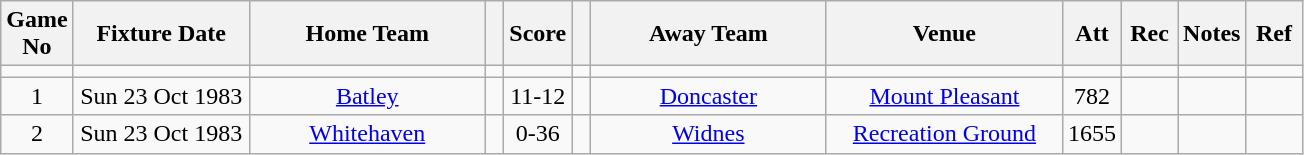<table class="wikitable" style="text-align:center;">
<tr>
<th width=10 abbr="No">Game No</th>
<th width=110 abbr="Date">Fixture Date</th>
<th width=150 abbr="Home Team">Home Team</th>
<th width=5 abbr="space"></th>
<th width=20 abbr="Score">Score</th>
<th width=5 abbr="space"></th>
<th width=150 abbr="Away Team">Away Team</th>
<th width=150 abbr="Venue">Venue</th>
<th width=30 abbr="Att">Att</th>
<th width=30 abbr="Rec">Rec</th>
<th width=20 abbr="Notes">Notes</th>
<th width=30 abbr="Ref">Ref</th>
</tr>
<tr>
<td></td>
<td></td>
<td></td>
<td></td>
<td></td>
<td></td>
<td></td>
<td></td>
<td></td>
<td></td>
<td></td>
<td></td>
</tr>
<tr>
<td>1</td>
<td>Sun 23 Oct 1983</td>
<td><a href='#'>Batley</a></td>
<td></td>
<td>11-12</td>
<td></td>
<td><a href='#'>Doncaster</a></td>
<td><a href='#'>Mount Pleasant</a></td>
<td>782</td>
<td></td>
<td></td>
<td></td>
</tr>
<tr>
<td>2</td>
<td>Sun 23 Oct 1983</td>
<td><a href='#'>Whitehaven</a></td>
<td></td>
<td>0-36</td>
<td></td>
<td><a href='#'>Widnes</a></td>
<td><a href='#'>Recreation Ground</a></td>
<td>1655</td>
<td></td>
<td></td>
<td></td>
</tr>
</table>
